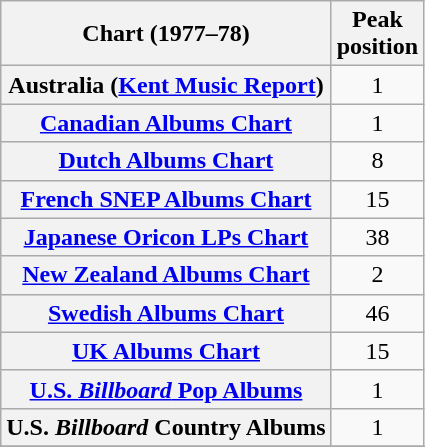<table class="wikitable sortable plainrowheaders" style="text-align:center;">
<tr>
<th scope="col">Chart (1977–78)</th>
<th>Peak<br>position</th>
</tr>
<tr>
<th scope="row">Australia (<a href='#'>Kent Music Report</a>)</th>
<td style="text-align:center;">1</td>
</tr>
<tr>
<th scope="row"><a href='#'>Canadian Albums Chart</a></th>
<td>1</td>
</tr>
<tr>
<th scope="row"><a href='#'>Dutch Albums Chart</a></th>
<td>8</td>
</tr>
<tr>
<th scope="row"><a href='#'>French SNEP Albums Chart</a></th>
<td>15</td>
</tr>
<tr>
<th scope="row"><a href='#'>Japanese Oricon LPs Chart</a></th>
<td>38</td>
</tr>
<tr>
<th scope="row"><a href='#'>New Zealand Albums Chart</a></th>
<td>2</td>
</tr>
<tr>
<th scope="row"><a href='#'>Swedish Albums Chart</a></th>
<td>46</td>
</tr>
<tr>
<th scope="row"><a href='#'>UK Albums Chart</a></th>
<td>15</td>
</tr>
<tr>
<th scope="row"><a href='#'>U.S. <em>Billboard</em> Pop Albums</a></th>
<td>1</td>
</tr>
<tr>
<th scope="row">U.S. <em>Billboard</em> Country Albums</th>
<td>1</td>
</tr>
<tr>
</tr>
</table>
